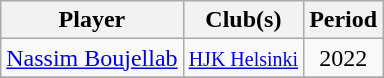<table class="wikitable collapsible collapsed" style="text-align:center">
<tr>
<th scope="col">Player</th>
<th scope="col" class="unsortable">Club(s)</th>
<th scope="col">Period</th>
</tr>
<tr>
<td align="left"><a href='#'>Nassim Boujellab</a></td>
<td><small><a href='#'>HJK Helsinki</a></small></td>
<td>2022</td>
</tr>
<tr>
</tr>
</table>
